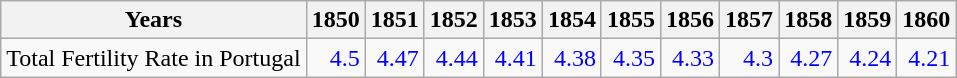<table class="wikitable " style="text-align:right">
<tr>
<th>Years</th>
<th>1850</th>
<th>1851</th>
<th>1852</th>
<th>1853</th>
<th>1854</th>
<th>1855</th>
<th>1856</th>
<th>1857</th>
<th>1858</th>
<th>1859</th>
<th>1860</th>
</tr>
<tr>
<td align="left">Total Fertility Rate in Portugal</td>
<td style="text-align:right; color:blue;">4.5</td>
<td style="text-align:right; color:blue;">4.47</td>
<td style="text-align:right; color:blue;">4.44</td>
<td style="text-align:right; color:blue;">4.41</td>
<td style="text-align:right; color:blue;">4.38</td>
<td style="text-align:right; color:blue;">4.35</td>
<td style="text-align:right; color:blue;">4.33</td>
<td style="text-align:right; color:blue;">4.3</td>
<td style="text-align:right; color:blue;">4.27</td>
<td style="text-align:right; color:blue;">4.24</td>
<td style="text-align:right; color:blue;">4.21</td>
</tr>
</table>
